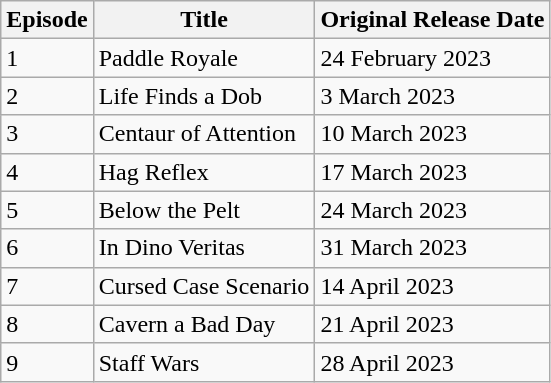<table class="wikitable">
<tr>
<th>Episode</th>
<th>Title</th>
<th>Original Release Date</th>
</tr>
<tr>
<td>1</td>
<td>Paddle Royale</td>
<td>24 February 2023</td>
</tr>
<tr>
<td>2</td>
<td>Life Finds a Dob</td>
<td>3 March 2023</td>
</tr>
<tr>
<td>3</td>
<td>Centaur of Attention</td>
<td>10 March 2023</td>
</tr>
<tr>
<td>4</td>
<td>Hag Reflex</td>
<td>17 March 2023</td>
</tr>
<tr>
<td>5</td>
<td>Below the Pelt</td>
<td>24 March 2023</td>
</tr>
<tr>
<td>6</td>
<td>In Dino Veritas</td>
<td>31 March 2023</td>
</tr>
<tr>
<td>7</td>
<td>Cursed Case Scenario</td>
<td>14 April 2023</td>
</tr>
<tr>
<td>8</td>
<td>Cavern a Bad Day</td>
<td>21 April 2023</td>
</tr>
<tr>
<td>9</td>
<td>Staff Wars</td>
<td>28 April 2023</td>
</tr>
</table>
